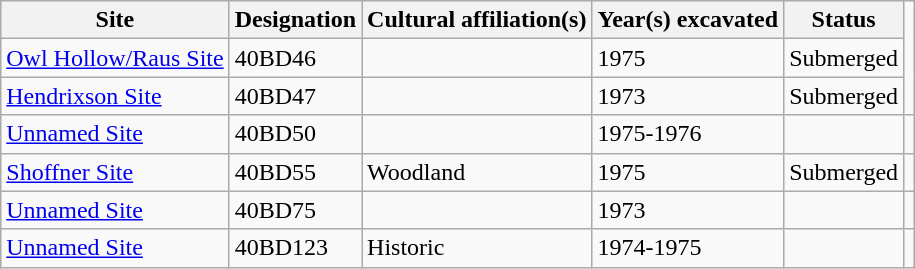<table class="wikitable">
<tr>
<th>Site</th>
<th>Designation</th>
<th>Cultural affiliation(s)</th>
<th>Year(s) excavated</th>
<th>Status</th>
</tr>
<tr>
<td><a href='#'>Owl Hollow/Raus Site</a></td>
<td>40BD46</td>
<td></td>
<td>1975</td>
<td>Submerged</td>
</tr>
<tr>
<td><a href='#'>Hendrixson Site</a></td>
<td>40BD47</td>
<td></td>
<td>1973</td>
<td>Submerged</td>
</tr>
<tr>
<td><a href='#'>Unnamed Site</a></td>
<td>40BD50</td>
<td></td>
<td>1975-1976</td>
<td></td>
<td></td>
</tr>
<tr>
<td><a href='#'>Shoffner Site</a></td>
<td>40BD55</td>
<td>Woodland</td>
<td>1975</td>
<td>Submerged</td>
<td></td>
</tr>
<tr>
<td><a href='#'>Unnamed Site</a></td>
<td>40BD75</td>
<td></td>
<td>1973</td>
<td></td>
<td></td>
</tr>
<tr>
<td><a href='#'>Unnamed Site</a></td>
<td>40BD123</td>
<td>Historic</td>
<td>1974-1975</td>
<td></td>
<td></td>
</tr>
</table>
